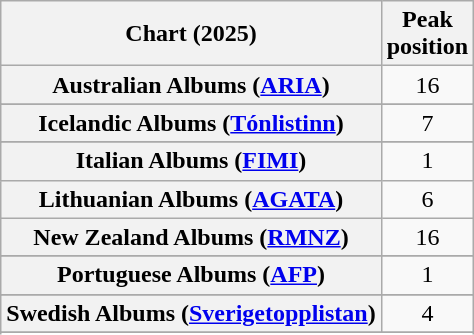<table class="wikitable sortable plainrowheaders" style="text-align:center">
<tr>
<th scope="col">Chart (2025)</th>
<th scope="col">Peak<br>position</th>
</tr>
<tr>
<th scope="row">Australian Albums (<a href='#'>ARIA</a>)</th>
<td>16</td>
</tr>
<tr>
</tr>
<tr>
</tr>
<tr>
</tr>
<tr>
</tr>
<tr>
</tr>
<tr>
</tr>
<tr>
</tr>
<tr>
</tr>
<tr>
</tr>
<tr>
</tr>
<tr>
<th scope="row">Icelandic Albums (<a href='#'>Tónlistinn</a>)</th>
<td>7</td>
</tr>
<tr>
</tr>
<tr>
<th scope="row">Italian Albums (<a href='#'>FIMI</a>)</th>
<td>1</td>
</tr>
<tr>
<th scope="row">Lithuanian Albums (<a href='#'>AGATA</a>)</th>
<td>6</td>
</tr>
<tr>
<th scope="row">New Zealand Albums (<a href='#'>RMNZ</a>)</th>
<td>16</td>
</tr>
<tr>
</tr>
<tr>
</tr>
<tr>
<th scope="row">Portuguese Albums (<a href='#'>AFP</a>)</th>
<td>1</td>
</tr>
<tr>
</tr>
<tr>
<th scope="row">Swedish Albums (<a href='#'>Sverigetopplistan</a>)</th>
<td>4</td>
</tr>
<tr>
</tr>
<tr>
</tr>
<tr>
</tr>
<tr>
</tr>
<tr>
</tr>
<tr>
</tr>
</table>
